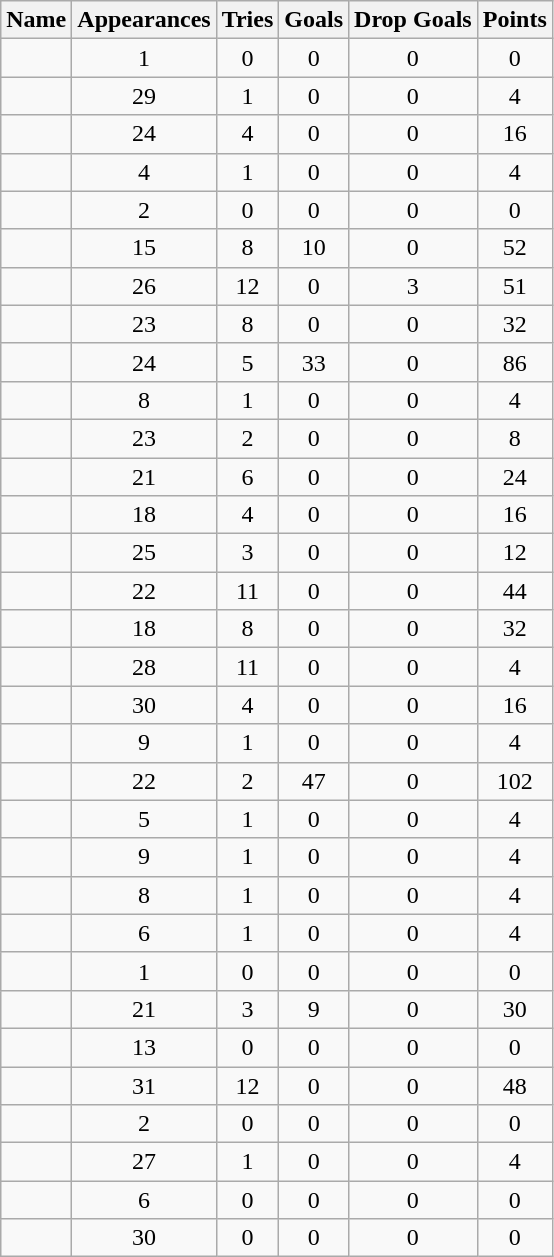<table class="wikitable sortable" style="text-align: center; font-size:100%">
<tr>
<th>Name</th>
<th>Appearances</th>
<th>Tries</th>
<th>Goals</th>
<th>Drop Goals</th>
<th>Points</th>
</tr>
<tr>
<td></td>
<td>1</td>
<td>0</td>
<td>0</td>
<td>0</td>
<td>0</td>
</tr>
<tr>
<td></td>
<td>29</td>
<td>1</td>
<td>0</td>
<td>0</td>
<td>4</td>
</tr>
<tr>
<td></td>
<td>24</td>
<td>4</td>
<td>0</td>
<td>0</td>
<td>16</td>
</tr>
<tr>
<td></td>
<td>4</td>
<td>1</td>
<td>0</td>
<td>0</td>
<td>4</td>
</tr>
<tr>
<td></td>
<td>2</td>
<td>0</td>
<td>0</td>
<td>0</td>
<td>0</td>
</tr>
<tr>
<td></td>
<td>15</td>
<td>8</td>
<td>10</td>
<td>0</td>
<td>52</td>
</tr>
<tr>
<td></td>
<td>26</td>
<td>12</td>
<td>0</td>
<td>3</td>
<td>51</td>
</tr>
<tr>
<td></td>
<td>23</td>
<td>8</td>
<td>0</td>
<td>0</td>
<td>32</td>
</tr>
<tr>
<td></td>
<td>24</td>
<td>5</td>
<td>33</td>
<td>0</td>
<td>86</td>
</tr>
<tr>
<td></td>
<td>8</td>
<td>1</td>
<td>0</td>
<td>0</td>
<td>4</td>
</tr>
<tr>
<td></td>
<td>23</td>
<td>2</td>
<td>0</td>
<td>0</td>
<td>8</td>
</tr>
<tr>
<td></td>
<td>21</td>
<td>6</td>
<td>0</td>
<td>0</td>
<td>24</td>
</tr>
<tr>
<td></td>
<td>18</td>
<td>4</td>
<td>0</td>
<td>0</td>
<td>16</td>
</tr>
<tr>
<td></td>
<td>25</td>
<td>3</td>
<td>0</td>
<td>0</td>
<td>12</td>
</tr>
<tr>
<td></td>
<td>22</td>
<td>11</td>
<td>0</td>
<td>0</td>
<td>44</td>
</tr>
<tr>
<td></td>
<td>18</td>
<td>8</td>
<td>0</td>
<td>0</td>
<td>32</td>
</tr>
<tr>
<td></td>
<td>28</td>
<td>11</td>
<td>0</td>
<td>0</td>
<td>4</td>
</tr>
<tr>
<td></td>
<td>30</td>
<td>4</td>
<td>0</td>
<td>0</td>
<td>16</td>
</tr>
<tr>
<td></td>
<td>9</td>
<td>1</td>
<td>0</td>
<td>0</td>
<td>4</td>
</tr>
<tr>
<td></td>
<td>22</td>
<td>2</td>
<td>47</td>
<td>0</td>
<td>102</td>
</tr>
<tr>
<td></td>
<td>5</td>
<td>1</td>
<td>0</td>
<td>0</td>
<td>4</td>
</tr>
<tr>
<td></td>
<td>9</td>
<td>1</td>
<td>0</td>
<td>0</td>
<td>4</td>
</tr>
<tr>
<td></td>
<td>8</td>
<td>1</td>
<td>0</td>
<td>0</td>
<td>4</td>
</tr>
<tr>
<td></td>
<td>6</td>
<td>1</td>
<td>0</td>
<td>0</td>
<td>4</td>
</tr>
<tr>
<td></td>
<td>1</td>
<td>0</td>
<td>0</td>
<td>0</td>
<td>0</td>
</tr>
<tr>
<td></td>
<td>21</td>
<td>3</td>
<td>9</td>
<td>0</td>
<td>30</td>
</tr>
<tr>
<td></td>
<td>13</td>
<td>0</td>
<td>0</td>
<td>0</td>
<td>0</td>
</tr>
<tr>
<td></td>
<td>31</td>
<td>12</td>
<td>0</td>
<td>0</td>
<td>48</td>
</tr>
<tr>
<td></td>
<td>2</td>
<td>0</td>
<td>0</td>
<td>0</td>
<td>0</td>
</tr>
<tr>
<td></td>
<td>27</td>
<td>1</td>
<td>0</td>
<td>0</td>
<td>4</td>
</tr>
<tr>
<td></td>
<td>6</td>
<td>0</td>
<td>0</td>
<td>0</td>
<td>0</td>
</tr>
<tr>
<td></td>
<td>30</td>
<td>0</td>
<td>0</td>
<td>0</td>
<td>0</td>
</tr>
</table>
